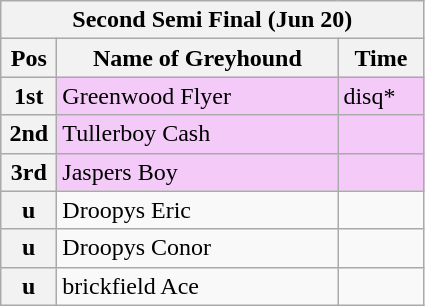<table class="wikitable">
<tr>
<th colspan="6">Second Semi Final (Jun 20)</th>
</tr>
<tr>
<th width=30>Pos</th>
<th width=180>Name of Greyhound</th>
<th width=50>Time</th>
</tr>
<tr style="background: #f4caf9;">
<th>1st</th>
<td>Greenwood Flyer</td>
<td>disq*</td>
</tr>
<tr style="background: #f4caf9;">
<th>2nd</th>
<td>Tullerboy Cash</td>
<td></td>
</tr>
<tr style="background: #f4caf9;">
<th>3rd</th>
<td>Jaspers Boy</td>
<td></td>
</tr>
<tr>
<th>u</th>
<td>Droopys Eric</td>
<td></td>
</tr>
<tr>
<th>u</th>
<td>Droopys Conor</td>
<td></td>
</tr>
<tr>
<th>u</th>
<td>brickfield Ace</td>
<td></td>
</tr>
</table>
